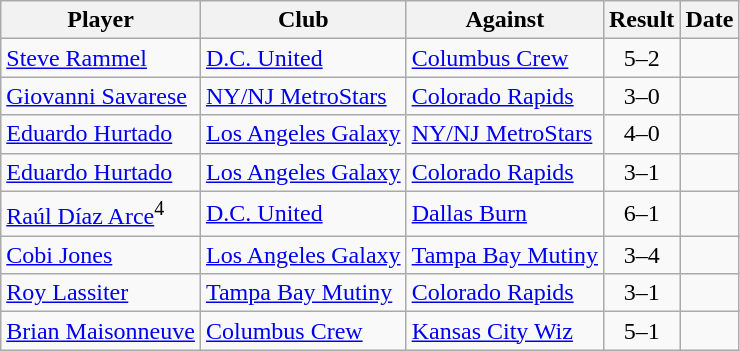<table class="wikitable">
<tr>
<th>Player</th>
<th>Club</th>
<th>Against</th>
<th style="text-align:center">Result</th>
<th>Date</th>
</tr>
<tr>
<td> <a href='#'>Steve Rammel</a></td>
<td><a href='#'>D.C. United</a></td>
<td><a href='#'>Columbus Crew</a></td>
<td style="text-align:center;">5–2</td>
<td></td>
</tr>
<tr>
<td> <a href='#'>Giovanni Savarese</a></td>
<td><a href='#'>NY/NJ MetroStars</a></td>
<td><a href='#'>Colorado Rapids</a></td>
<td style="text-align:center;">3–0</td>
<td></td>
</tr>
<tr>
<td> <a href='#'>Eduardo Hurtado</a></td>
<td><a href='#'>Los Angeles Galaxy</a></td>
<td><a href='#'>NY/NJ MetroStars</a></td>
<td style="text-align:center;">4–0</td>
<td></td>
</tr>
<tr>
<td> <a href='#'>Eduardo Hurtado</a></td>
<td><a href='#'>Los Angeles Galaxy</a></td>
<td><a href='#'>Colorado Rapids</a></td>
<td style="text-align:center;">3–1</td>
<td></td>
</tr>
<tr>
<td> <a href='#'>Raúl Díaz Arce</a><sup>4</sup></td>
<td><a href='#'>D.C. United</a></td>
<td><a href='#'>Dallas Burn</a></td>
<td style="text-align:center;">6–1</td>
<td></td>
</tr>
<tr>
<td> <a href='#'>Cobi Jones</a></td>
<td><a href='#'>Los Angeles Galaxy</a></td>
<td><a href='#'>Tampa Bay Mutiny</a></td>
<td style="text-align:center;">3–4</td>
<td></td>
</tr>
<tr>
<td> <a href='#'>Roy Lassiter</a></td>
<td><a href='#'>Tampa Bay Mutiny</a></td>
<td><a href='#'>Colorado Rapids</a></td>
<td style="text-align:center;">3–1</td>
<td></td>
</tr>
<tr>
<td> <a href='#'>Brian Maisonneuve</a></td>
<td><a href='#'>Columbus Crew</a></td>
<td><a href='#'>Kansas City Wiz</a></td>
<td style="text-align:center;">5–1</td>
<td></td>
</tr>
</table>
